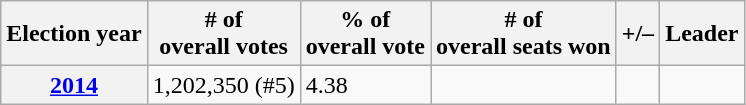<table class=wikitable>
<tr>
<th>Election year</th>
<th># of<br>overall votes</th>
<th>% of<br>overall vote</th>
<th># of<br>overall seats won</th>
<th>+/–</th>
<th>Leader</th>
</tr>
<tr>
<th><a href='#'>2014</a></th>
<td>1,202,350 (#5)</td>
<td>4.38</td>
<td></td>
<td></td>
<td></td>
</tr>
</table>
